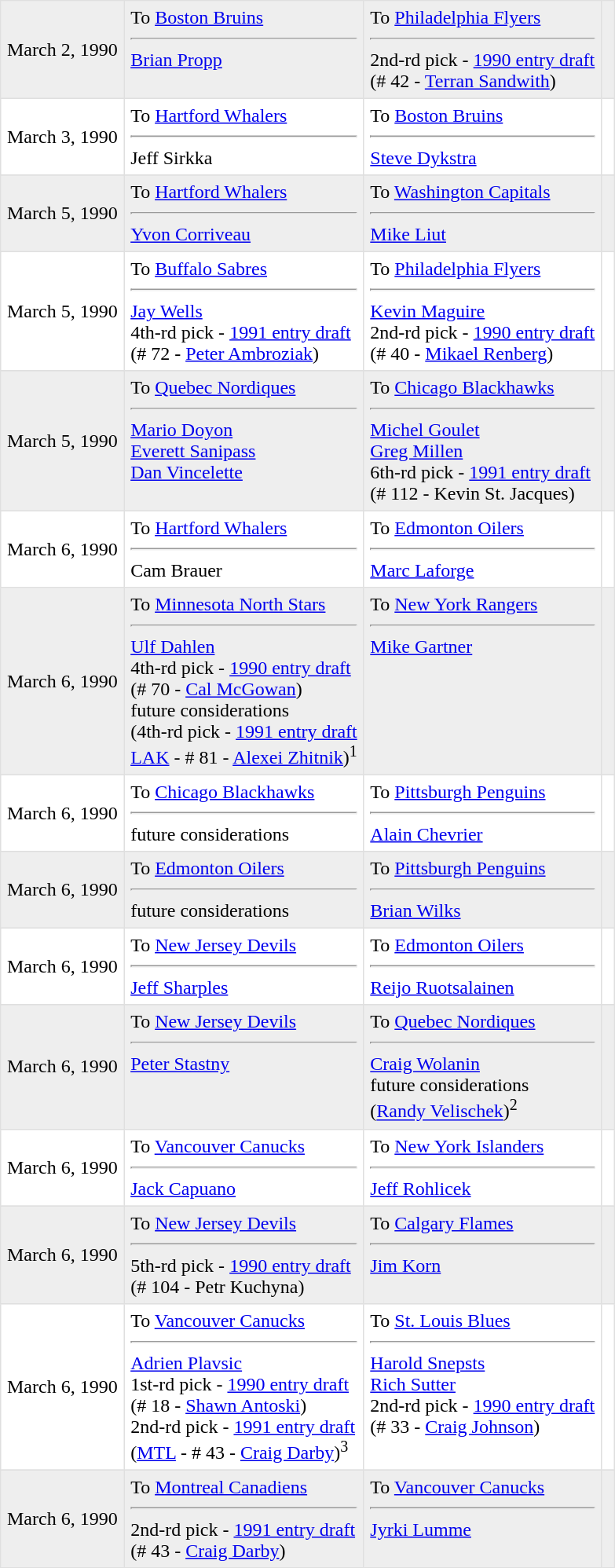<table border=1 style="border-collapse:collapse" bordercolor="#DFDFDF"  cellpadding="5">
<tr bgcolor="#eeeeee">
<td>March 2, 1990</td>
<td valign="top">To <a href='#'>Boston Bruins</a><hr><a href='#'>Brian Propp</a></td>
<td valign="top">To <a href='#'>Philadelphia Flyers</a><hr>2nd-rd pick - <a href='#'>1990 entry draft</a><br>(# 42 - <a href='#'>Terran Sandwith</a>)</td>
<td></td>
</tr>
<tr>
<td>March 3, 1990</td>
<td valign="top">To <a href='#'>Hartford Whalers</a><hr>Jeff Sirkka</td>
<td valign="top">To <a href='#'>Boston Bruins</a><hr><a href='#'>Steve Dykstra</a></td>
<td></td>
</tr>
<tr>
</tr>
<tr bgcolor="#eeeeee">
<td>March 5, 1990</td>
<td valign="top">To <a href='#'>Hartford Whalers</a><hr><a href='#'>Yvon Corriveau</a></td>
<td valign="top">To <a href='#'>Washington Capitals</a><hr><a href='#'>Mike Liut</a></td>
<td></td>
</tr>
<tr>
<td>March 5, 1990</td>
<td valign="top">To <a href='#'>Buffalo Sabres</a><hr><a href='#'>Jay Wells</a><br>4th-rd pick - <a href='#'>1991 entry draft</a><br>(# 72 - <a href='#'>Peter Ambroziak</a>)</td>
<td valign="top">To <a href='#'>Philadelphia Flyers</a><hr><a href='#'>Kevin Maguire</a><br>2nd-rd pick - <a href='#'>1990 entry draft</a><br>(# 40 - <a href='#'>Mikael Renberg</a>)</td>
<td></td>
</tr>
<tr>
</tr>
<tr bgcolor="#eeeeee">
<td>March 5, 1990</td>
<td valign="top">To <a href='#'>Quebec Nordiques</a><hr><a href='#'>Mario Doyon</a><br><a href='#'>Everett Sanipass</a><br><a href='#'>Dan Vincelette</a></td>
<td valign="top">To <a href='#'>Chicago Blackhawks</a><hr><a href='#'>Michel Goulet</a><br><a href='#'>Greg Millen</a><br>6th-rd pick - <a href='#'>1991 entry draft</a><br>(# 112 - Kevin St. Jacques)</td>
<td></td>
</tr>
<tr>
<td>March 6, 1990</td>
<td valign="top">To <a href='#'>Hartford Whalers</a><hr>Cam Brauer</td>
<td valign="top">To <a href='#'>Edmonton Oilers</a><hr><a href='#'>Marc Laforge</a></td>
<td></td>
</tr>
<tr bgcolor="#eeeeee">
<td>March 6, 1990</td>
<td valign="top">To <a href='#'>Minnesota North Stars</a><hr><a href='#'>Ulf Dahlen</a><br>4th-rd pick - <a href='#'>1990 entry draft</a><br>(# 70 - <a href='#'>Cal McGowan</a>)<br>future considerations<br>(4th-rd pick - <a href='#'>1991 entry draft</a><br><a href='#'>LAK</a> - # 81 - <a href='#'>Alexei Zhitnik</a>)<sup>1</sup></td>
<td valign="top">To <a href='#'>New York Rangers</a><hr><a href='#'>Mike Gartner</a></td>
<td></td>
</tr>
<tr>
<td>March 6, 1990</td>
<td valign="top">To <a href='#'>Chicago Blackhawks</a><hr>future considerations</td>
<td valign="top">To <a href='#'>Pittsburgh Penguins</a><hr><a href='#'>Alain Chevrier</a></td>
<td></td>
</tr>
<tr>
</tr>
<tr bgcolor="#eeeeee">
<td>March 6, 1990</td>
<td valign="top">To <a href='#'>Edmonton Oilers</a><hr>future considerations</td>
<td valign="top">To <a href='#'>Pittsburgh Penguins</a><hr><a href='#'>Brian Wilks</a></td>
<td></td>
</tr>
<tr>
<td>March 6, 1990</td>
<td valign="top">To <a href='#'>New Jersey Devils</a><hr><a href='#'>Jeff Sharples</a></td>
<td valign="top">To <a href='#'>Edmonton Oilers</a><hr><a href='#'>Reijo Ruotsalainen</a></td>
<td></td>
</tr>
<tr>
</tr>
<tr bgcolor="#eeeeee">
<td>March 6, 1990</td>
<td valign="top">To <a href='#'>New Jersey Devils</a><hr><a href='#'>Peter Stastny</a></td>
<td valign="top">To <a href='#'>Quebec Nordiques</a><hr><a href='#'>Craig Wolanin</a><br>future considerations<br>(<a href='#'>Randy Velischek</a>)<sup>2</sup></td>
<td></td>
</tr>
<tr>
<td>March 6, 1990</td>
<td valign="top">To <a href='#'>Vancouver Canucks</a><hr><a href='#'>Jack Capuano</a></td>
<td valign="top">To <a href='#'>New York Islanders</a><hr><a href='#'>Jeff Rohlicek</a></td>
<td></td>
</tr>
<tr bgcolor="#eeeeee">
<td>March 6, 1990</td>
<td valign="top">To <a href='#'>New Jersey Devils</a><hr>5th-rd pick - <a href='#'>1990 entry draft</a><br>(# 104 - Petr Kuchyna)</td>
<td valign="top">To <a href='#'>Calgary Flames</a><hr><a href='#'>Jim Korn</a></td>
<td></td>
</tr>
<tr>
<td>March 6, 1990</td>
<td valign="top">To <a href='#'>Vancouver Canucks</a><hr><a href='#'>Adrien Plavsic</a><br>1st-rd pick - <a href='#'>1990 entry draft</a><br>(# 18 - <a href='#'>Shawn Antoski</a>)<br>2nd-rd pick - <a href='#'>1991 entry draft</a><br>(<a href='#'>MTL</a> - # 43 - <a href='#'>Craig Darby</a>)<sup>3</sup></td>
<td valign="top">To <a href='#'>St. Louis Blues</a><hr><a href='#'>Harold Snepsts</a><br><a href='#'>Rich Sutter</a><br>2nd-rd pick - <a href='#'>1990 entry draft</a><br>(# 33 - <a href='#'>Craig Johnson</a>)</td>
<td></td>
</tr>
<tr bgcolor="#eeeeee">
<td>March 6, 1990</td>
<td valign="top">To <a href='#'>Montreal Canadiens</a><hr>2nd-rd pick - <a href='#'>1991 entry draft</a><br>(# 43 - <a href='#'>Craig Darby</a>)</td>
<td valign="top">To <a href='#'>Vancouver Canucks</a><hr><a href='#'>Jyrki Lumme</a></td>
<td></td>
</tr>
</table>
